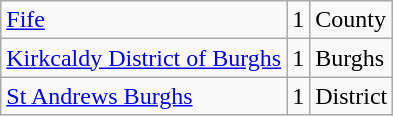<table class="wikitable sortable">
<tr>
<td><a href='#'>Fife</a></td>
<td align="center">1</td>
<td>County</td>
</tr>
<tr>
<td><a href='#'>Kirkcaldy District of Burghs</a></td>
<td>1</td>
<td>Burghs</td>
</tr>
<tr>
<td><a href='#'>St Andrews Burghs</a></td>
<td>1</td>
<td>District</td>
</tr>
</table>
